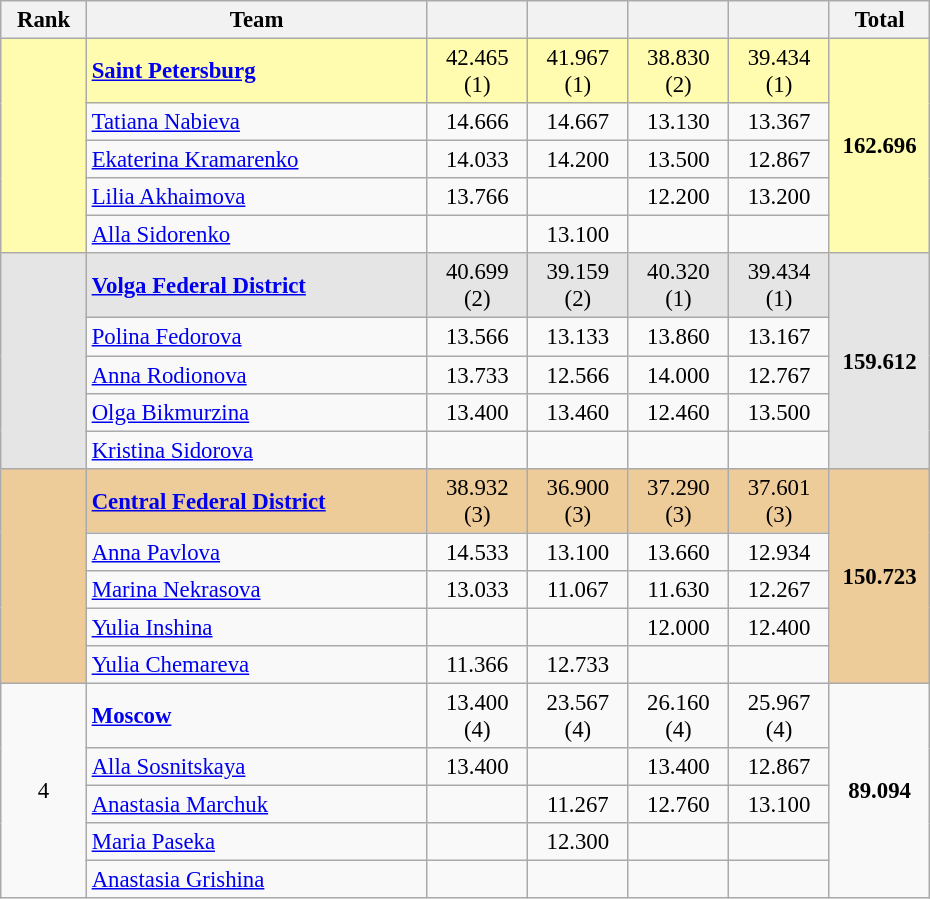<table class="wikitable" style="text-align:center; font-size:95%">
<tr>
<th scope="col" style="width:50px;">Rank</th>
<th scope="col" style="width:220px;">Team</th>
<th scope="col" style="width:60px;"></th>
<th scope="col" style="width:60px;"></th>
<th scope="col" style="width:60px;"></th>
<th scope="col" style="width:60px;"></th>
<th scope="col" style="width:60px;">Total</th>
</tr>
<tr style="background:#fffcaf;">
<td rowspan=5></td>
<td style="text-align:left;"><strong><a href='#'>Saint Petersburg</a></strong></td>
<td>42.465 (1)</td>
<td>41.967 (1)</td>
<td>38.830 (2)</td>
<td>39.434 (1)</td>
<td rowspan=5><strong>162.696</strong></td>
</tr>
<tr>
<td style="text-align:left;"><a href='#'>Tatiana Nabieva</a></td>
<td>14.666</td>
<td>14.667</td>
<td>13.130</td>
<td>13.367</td>
</tr>
<tr>
<td style="text-align:left;"><a href='#'>Ekaterina Kramarenko</a></td>
<td>14.033</td>
<td>14.200</td>
<td>13.500</td>
<td>12.867</td>
</tr>
<tr>
<td style="text-align:left;"><a href='#'>Lilia Akhaimova</a></td>
<td>13.766</td>
<td></td>
<td>12.200</td>
<td>13.200</td>
</tr>
<tr>
<td style="text-align:left;"><a href='#'>Alla Sidorenko</a></td>
<td></td>
<td>13.100</td>
<td></td>
<td></td>
</tr>
<tr style="background:#e5e5e5;">
<td rowspan=5></td>
<td style="text-align:left;"><strong><a href='#'>Volga Federal District</a></strong></td>
<td>40.699 (2)</td>
<td>39.159 (2)</td>
<td>40.320 (1)</td>
<td>39.434 (1)</td>
<td rowspan=5><strong>159.612</strong></td>
</tr>
<tr>
<td style="text-align:left;"><a href='#'>Polina Fedorova</a></td>
<td>13.566</td>
<td>13.133</td>
<td>13.860</td>
<td>13.167</td>
</tr>
<tr>
<td style="text-align:left;"><a href='#'>Anna Rodionova</a></td>
<td>13.733</td>
<td>12.566</td>
<td>14.000</td>
<td>12.767</td>
</tr>
<tr>
<td style="text-align:left;"><a href='#'>Olga Bikmurzina</a></td>
<td>13.400</td>
<td>13.460</td>
<td>12.460</td>
<td>13.500</td>
</tr>
<tr>
<td style="text-align:left;"><a href='#'>Kristina Sidorova</a></td>
<td></td>
<td></td>
<td></td>
<td></td>
</tr>
<tr style="background:#ec9;">
<td rowspan=5></td>
<td style="text-align:left;"><strong><a href='#'>Central Federal District</a></strong></td>
<td>38.932 (3)</td>
<td>36.900 (3)</td>
<td>37.290 (3)</td>
<td>37.601 (3)</td>
<td rowspan=5><strong>150.723</strong></td>
</tr>
<tr>
<td style="text-align:left;"><a href='#'>Anna Pavlova</a></td>
<td>14.533</td>
<td>13.100</td>
<td>13.660</td>
<td>12.934</td>
</tr>
<tr>
<td style="text-align:left;"><a href='#'>Marina Nekrasova</a></td>
<td>13.033</td>
<td>11.067</td>
<td>11.630</td>
<td>12.267</td>
</tr>
<tr>
<td style="text-align:left;"><a href='#'>Yulia Inshina</a></td>
<td></td>
<td></td>
<td>12.000</td>
<td>12.400</td>
</tr>
<tr>
<td style="text-align:left;"><a href='#'>Yulia Chemareva</a></td>
<td>11.366</td>
<td>12.733</td>
<td></td>
<td></td>
</tr>
<tr>
<td rowspan=5>4</td>
<td style="text-align:left;"><strong><a href='#'>Moscow</a></strong></td>
<td>13.400 (4)</td>
<td>23.567 (4)</td>
<td>26.160 (4)</td>
<td>25.967 (4)</td>
<td rowspan=5><strong>89.094</strong></td>
</tr>
<tr>
<td style="text-align:left;"><a href='#'>Alla Sosnitskaya</a></td>
<td>13.400</td>
<td></td>
<td>13.400</td>
<td>12.867</td>
</tr>
<tr>
<td style="text-align:left;"><a href='#'>Anastasia Marchuk</a></td>
<td></td>
<td>11.267</td>
<td>12.760</td>
<td>13.100</td>
</tr>
<tr>
<td style="text-align:left;"><a href='#'>Maria Paseka</a></td>
<td></td>
<td>12.300</td>
<td></td>
<td></td>
</tr>
<tr>
<td style="text-align:left;"><a href='#'>Anastasia Grishina</a></td>
<td></td>
<td></td>
<td></td>
<td></td>
</tr>
</table>
